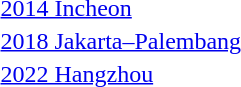<table>
<tr>
<td><a href='#'>2014 Incheon</a></td>
<td></td>
<td></td>
<td></td>
</tr>
<tr>
<td><a href='#'>2018 Jakarta–Palembang</a></td>
<td></td>
<td></td>
<td></td>
</tr>
<tr>
<td><a href='#'>2022 Hangzhou</a></td>
<td></td>
<td></td>
<td></td>
</tr>
</table>
